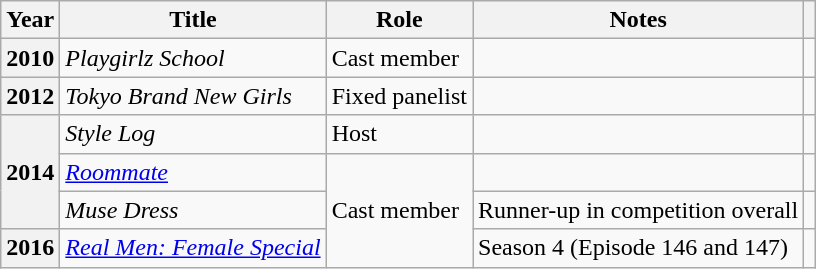<table class="wikitable plainrowheaders sortable">
<tr>
<th scope="col">Year</th>
<th scope="col">Title</th>
<th scope="col">Role</th>
<th scope="col">Notes</th>
<th scope="col" class="unsortable"></th>
</tr>
<tr>
<th scope="row">2010</th>
<td><em>Playgirlz School</em></td>
<td>Cast member</td>
<td></td>
<td style="text-align:center"></td>
</tr>
<tr>
<th scope="row">2012</th>
<td><em>Tokyo Brand New Girls</em></td>
<td>Fixed panelist</td>
<td></td>
<td style="text-align:center"></td>
</tr>
<tr>
<th scope="row" rowspan="3">2014</th>
<td><em>Style Log</em></td>
<td>Host</td>
<td></td>
<td style="text-align:center"></td>
</tr>
<tr>
<td><em><a href='#'>Roommate</a></em></td>
<td rowspan="3">Cast member</td>
<td></td>
<td style="text-align:center"></td>
</tr>
<tr>
<td><em>Muse Dress</em></td>
<td>Runner-up in competition overall</td>
<td style="text-align:center"></td>
</tr>
<tr>
<th scope="row">2016</th>
<td><em><a href='#'>Real Men: Female Special</a></em></td>
<td>Season 4 (Episode 146 and 147)</td>
<td style="text-align:center"></td>
</tr>
</table>
